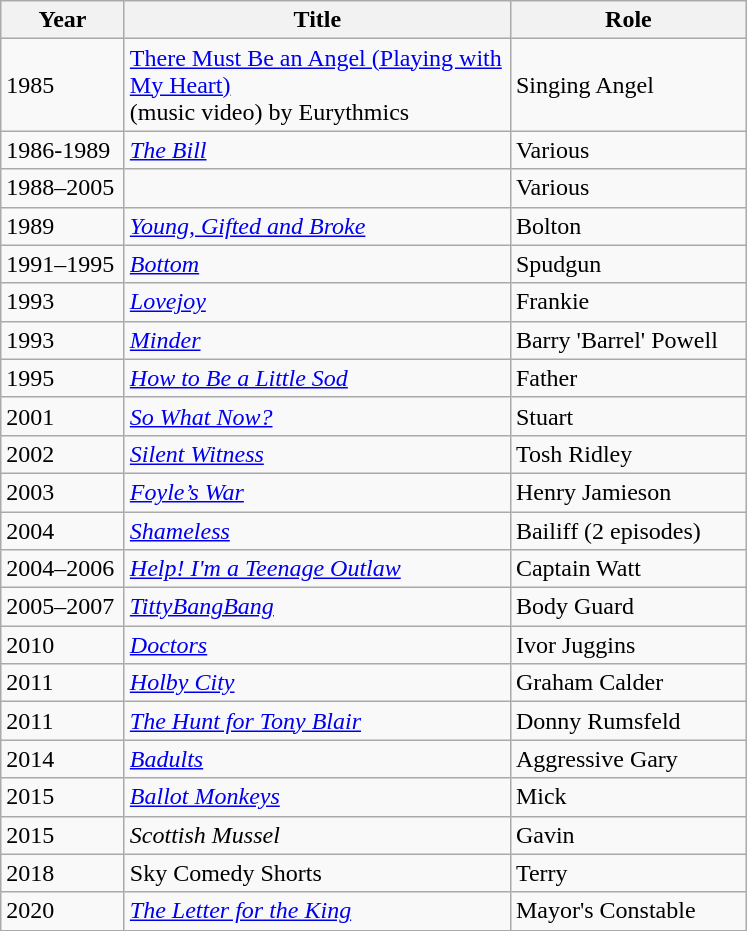<table class="wikitable sortable">
<tr>
<th style="width:75px;">Year</th>
<th style="width:250px;">Title</th>
<th style="width:150px;">Role</th>
</tr>
<tr>
<td>1985</td>
<td><a href='#'>There Must Be an Angel (Playing with My Heart)</a><br>(music video) by Eurythmics</td>
<td>Singing Angel</td>
</tr>
<tr>
<td>1986-1989</td>
<td><em><a href='#'>The Bill</a></em></td>
<td>Various</td>
</tr>
<tr>
<td>1988–2005</td>
<td><em></em></td>
<td>Various</td>
</tr>
<tr>
<td>1989</td>
<td><em><a href='#'>Young, Gifted and Broke</a></em></td>
<td>Bolton</td>
</tr>
<tr>
<td>1991–1995</td>
<td><em><a href='#'>Bottom</a></em></td>
<td>Spudgun</td>
</tr>
<tr>
<td>1993</td>
<td><em><a href='#'>Lovejoy</a></em></td>
<td>Frankie</td>
</tr>
<tr>
<td>1993</td>
<td><em><a href='#'>Minder</a></em></td>
<td>Barry 'Barrel' Powell</td>
</tr>
<tr>
<td>1995</td>
<td><em><a href='#'>How to Be a Little Sod</a></em></td>
<td>Father</td>
</tr>
<tr>
<td>2001</td>
<td><em><a href='#'>So What Now?</a></em></td>
<td>Stuart</td>
</tr>
<tr>
<td>2002</td>
<td><em><a href='#'>Silent Witness</a></em></td>
<td>Tosh Ridley</td>
</tr>
<tr>
<td>2003</td>
<td><a href='#'><em>Foyle’s War</em></a></td>
<td>Henry Jamieson</td>
</tr>
<tr>
<td>2004</td>
<td><em><a href='#'>Shameless</a></em></td>
<td>Bailiff (2 episodes)</td>
</tr>
<tr>
<td>2004–2006</td>
<td><em><a href='#'>Help! I'm a Teenage Outlaw</a></em></td>
<td>Captain Watt</td>
</tr>
<tr>
<td>2005–2007</td>
<td><em><a href='#'>TittyBangBang</a></em></td>
<td>Body Guard</td>
</tr>
<tr>
<td>2010</td>
<td><em><a href='#'>Doctors</a></em></td>
<td>Ivor Juggins</td>
</tr>
<tr>
<td>2011</td>
<td><em><a href='#'>Holby City</a></em></td>
<td>Graham Calder</td>
</tr>
<tr>
<td>2011</td>
<td><em><a href='#'>The Hunt for Tony Blair</a></em></td>
<td>Donny Rumsfeld</td>
</tr>
<tr>
<td>2014</td>
<td><em><a href='#'>Badults</a></em></td>
<td>Aggressive Gary</td>
</tr>
<tr>
<td>2015</td>
<td><em><a href='#'>Ballot Monkeys</a></em></td>
<td>Mick</td>
</tr>
<tr>
<td>2015</td>
<td><em>Scottish Mussel</em></td>
<td>Gavin</td>
</tr>
<tr>
<td>2018</td>
<td>Sky Comedy Shorts</td>
<td>Terry</td>
</tr>
<tr>
<td>2020</td>
<td><em><a href='#'>The Letter for the King</a></em></td>
<td>Mayor's Constable</td>
</tr>
<tr>
</tr>
</table>
